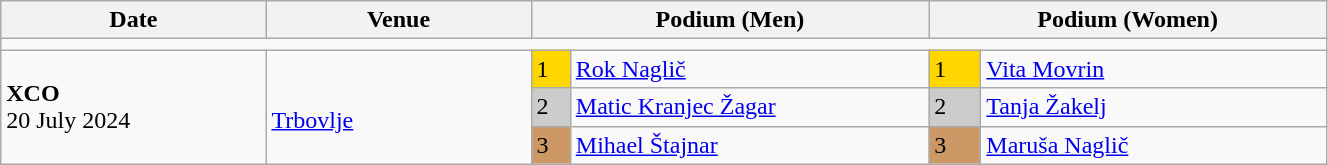<table class="wikitable" width=70%>
<tr>
<th>Date</th>
<th width=20%>Venue</th>
<th colspan=2 width=30%>Podium (Men)</th>
<th colspan=2 width=30%>Podium (Women)</th>
</tr>
<tr>
<td colspan=6></td>
</tr>
<tr>
<td rowspan=3><strong>XCO</strong> <br> 20 July 2024</td>
<td rowspan=3><br><a href='#'>Trbovlje</a></td>
<td bgcolor=FFD700>1</td>
<td><a href='#'>Rok Naglič</a></td>
<td bgcolor=FFD700>1</td>
<td><a href='#'>Vita Movrin</a></td>
</tr>
<tr>
<td bgcolor=CCCCCC>2</td>
<td><a href='#'>Matic Kranjec Žagar</a></td>
<td bgcolor=CCCCCC>2</td>
<td><a href='#'>Tanja Žakelj</a></td>
</tr>
<tr>
<td bgcolor=CC9966>3</td>
<td><a href='#'>Mihael Štajnar</a></td>
<td bgcolor=CC9966>3</td>
<td><a href='#'>Maruša Naglič</a></td>
</tr>
</table>
